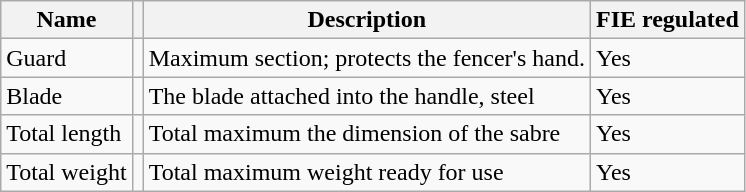<table class="wikitable">
<tr>
<th>Name</th>
<th></th>
<th>Description</th>
<th>FIE regulated</th>
</tr>
<tr>
<td>Guard</td>
<td></td>
<td>Maximum section; protects the fencer's hand.</td>
<td>Yes</td>
</tr>
<tr>
<td>Blade</td>
<td></td>
<td>The blade attached into the handle, steel</td>
<td>Yes</td>
</tr>
<tr>
<td>Total length</td>
<td></td>
<td>Total maximum the dimension of the sabre</td>
<td>Yes</td>
</tr>
<tr>
<td>Total weight</td>
<td></td>
<td>Total maximum weight ready for use</td>
<td>Yes</td>
</tr>
</table>
